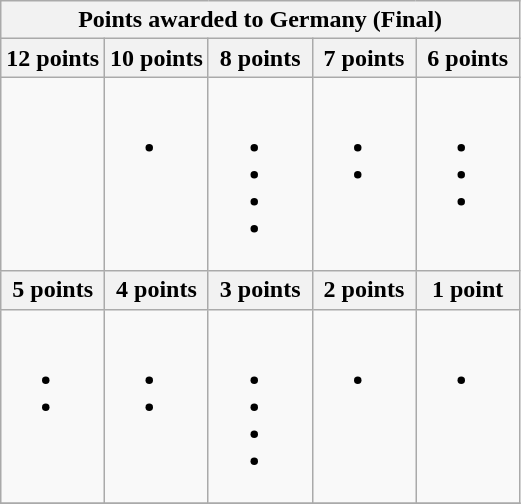<table class="wikitable collapsible collapsed">
<tr>
<th colspan="5">Points awarded to Germany (Final)</th>
</tr>
<tr>
<th width=20%>12 points</th>
<th width=20%>10 points</th>
<th width=20%>8 points</th>
<th width=20%>7 points</th>
<th width=20%>6 points</th>
</tr>
<tr>
<td valign="top"></td>
<td valign="top"><br><ul><li></li></ul></td>
<td valign="top"><br><ul><li></li><li></li><li></li><li></li></ul></td>
<td valign="top"><br><ul><li></li><li></li></ul></td>
<td valign="top"><br><ul><li></li><li></li><li></li></ul></td>
</tr>
<tr>
<th width=20%>5 points</th>
<th width=20%>4 points</th>
<th width=20%>3 points</th>
<th width=20%>2 points</th>
<th width=20%>1 point</th>
</tr>
<tr>
<td valign="top"><br><ul><li></li><li></li></ul></td>
<td valign="top"><br><ul><li></li><li></li></ul></td>
<td valign="top"><br><ul><li></li><li></li><li></li><li></li></ul></td>
<td valign="top"><br><ul><li></li></ul></td>
<td valign="top"><br><ul><li></li></ul></td>
</tr>
<tr>
</tr>
</table>
